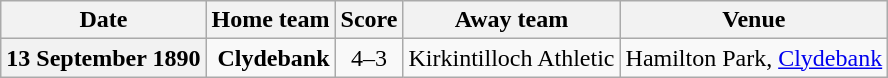<table class="wikitable football-result-list" style="max-width: 80em; text-align: center">
<tr>
<th scope="col">Date</th>
<th scope="col">Home team</th>
<th scope="col">Score</th>
<th scope="col">Away team</th>
<th scope="col">Venue</th>
</tr>
<tr>
<th scope="row">13 September 1890</th>
<td align=right><strong>Clydebank</strong></td>
<td>4–3</td>
<td align=left>Kirkintilloch Athletic</td>
<td align=left>Hamilton Park, <a href='#'>Clydebank</a></td>
</tr>
</table>
